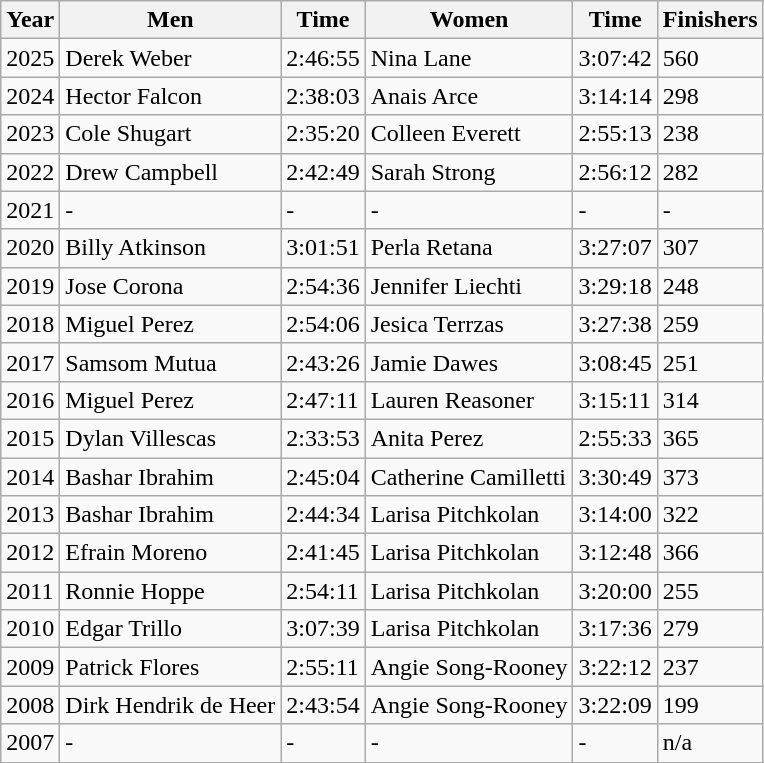<table class="wikitable sortable">
<tr>
<th>Year</th>
<th>Men</th>
<th>Time</th>
<th>Women</th>
<th>Time</th>
<th>Finishers</th>
</tr>
<tr>
<td>2025</td>
<td>Derek Weber</td>
<td>2:46:55</td>
<td>Nina Lane</td>
<td>3:07:42</td>
<td>560</td>
</tr>
<tr>
<td>2024</td>
<td>Hector Falcon</td>
<td>2:38:03</td>
<td>Anais Arce</td>
<td>3:14:14</td>
<td>298</td>
</tr>
<tr>
<td>2023</td>
<td>Cole Shugart</td>
<td>2:35:20</td>
<td>Colleen Everett</td>
<td>2:55:13</td>
<td>238</td>
</tr>
<tr>
<td>2022</td>
<td>Drew Campbell</td>
<td>2:42:49</td>
<td>Sarah Strong</td>
<td>2:56:12</td>
<td>282</td>
</tr>
<tr>
<td>2021</td>
<td>-</td>
<td>-</td>
<td>-</td>
<td>-</td>
<td>-</td>
</tr>
<tr>
<td>2020</td>
<td>Billy Atkinson</td>
<td>3:01:51</td>
<td>Perla Retana</td>
<td>3:27:07</td>
<td>307</td>
</tr>
<tr>
<td>2019</td>
<td>Jose Corona</td>
<td>2:54:36</td>
<td>Jennifer Liechti</td>
<td>3:29:18</td>
<td>248</td>
</tr>
<tr>
<td>2018</td>
<td>Miguel Perez</td>
<td>2:54:06</td>
<td>Jesica Terrzas</td>
<td>3:27:38</td>
<td>259</td>
</tr>
<tr>
<td>2017</td>
<td>Samsom Mutua</td>
<td>2:43:26</td>
<td>Jamie Dawes</td>
<td>3:08:45</td>
<td>251</td>
</tr>
<tr>
<td>2016</td>
<td>Miguel Perez</td>
<td>2:47:11</td>
<td>Lauren Reasoner</td>
<td>3:15:11</td>
<td>314</td>
</tr>
<tr>
<td>2015</td>
<td>Dylan Villescas</td>
<td>2:33:53</td>
<td>Anita Perez</td>
<td>2:55:33</td>
<td>365</td>
</tr>
<tr>
<td>2014</td>
<td>Bashar Ibrahim</td>
<td>2:45:04</td>
<td>Catherine Camilletti</td>
<td>3:30:49</td>
<td>373</td>
</tr>
<tr>
<td>2013</td>
<td>Bashar Ibrahim</td>
<td>2:44:34</td>
<td>Larisa Pitchkolan</td>
<td>3:14:00</td>
<td>322</td>
</tr>
<tr>
<td>2012</td>
<td>Efrain Moreno</td>
<td>2:41:45</td>
<td>Larisa Pitchkolan</td>
<td>3:12:48</td>
<td>366</td>
</tr>
<tr>
<td>2011</td>
<td>Ronnie Hoppe</td>
<td>2:54:11</td>
<td>Larisa Pitchkolan</td>
<td>3:20:00</td>
<td>255</td>
</tr>
<tr>
<td>2010</td>
<td>Edgar Trillo</td>
<td>3:07:39</td>
<td>Larisa Pitchkolan</td>
<td>3:17:36</td>
<td>279</td>
</tr>
<tr>
<td>2009</td>
<td>Patrick Flores</td>
<td>2:55:11</td>
<td>Angie Song-Rooney</td>
<td>3:22:12</td>
<td>237</td>
</tr>
<tr>
<td>2008</td>
<td>Dirk Hendrik de Heer</td>
<td>2:43:54</td>
<td>Angie Song-Rooney</td>
<td>3:22:09</td>
<td>199</td>
</tr>
<tr>
<td>2007</td>
<td>-</td>
<td>-</td>
<td>-</td>
<td>-</td>
<td>n/a</td>
</tr>
</table>
